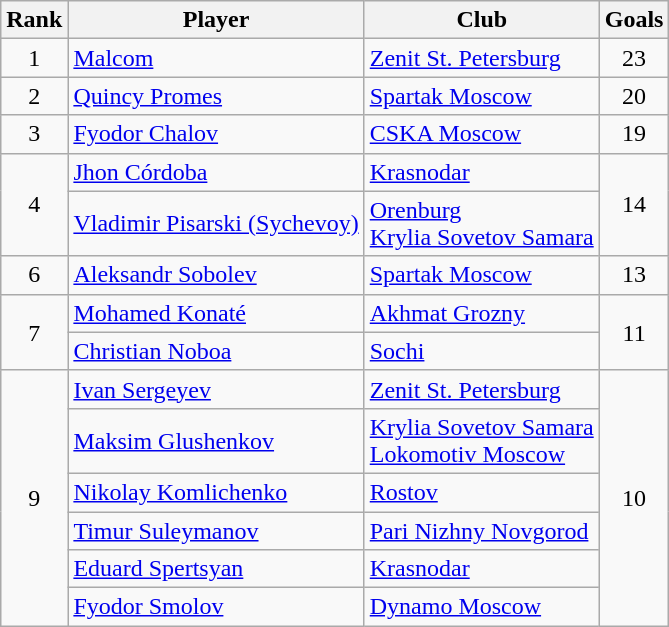<table class="wikitable" style="text-align: center;">
<tr>
<th>Rank</th>
<th>Player</th>
<th>Club</th>
<th>Goals</th>
</tr>
<tr>
<td>1</td>
<td style="text-align: left;"> <a href='#'>Malcom</a></td>
<td style="text-align: left;"><a href='#'>Zenit St. Petersburg</a></td>
<td>23</td>
</tr>
<tr>
<td>2</td>
<td style="text-align: left;"> <a href='#'>Quincy Promes</a></td>
<td style="text-align: left;"><a href='#'>Spartak Moscow</a></td>
<td>20</td>
</tr>
<tr>
<td>3</td>
<td style="text-align: left;"> <a href='#'>Fyodor Chalov</a></td>
<td style="text-align: left;"><a href='#'>CSKA Moscow</a></td>
<td>19</td>
</tr>
<tr>
<td rowspan="2">4</td>
<td style="text-align: left;"> <a href='#'>Jhon Córdoba</a></td>
<td style="text-align: left;"><a href='#'>Krasnodar</a></td>
<td rowspan="2">14</td>
</tr>
<tr>
<td style="text-align: left;"> <a href='#'>Vladimir Pisarski (Sychevoy)</a></td>
<td style="text-align: left;"><a href='#'>Orenburg</a><br><a href='#'>Krylia Sovetov Samara</a></td>
</tr>
<tr>
<td>6</td>
<td style="text-align: left;"> <a href='#'>Aleksandr Sobolev</a></td>
<td style="text-align: left;"><a href='#'>Spartak Moscow</a></td>
<td>13</td>
</tr>
<tr>
<td rowspan="2">7</td>
<td style="text-align: left;"> <a href='#'>Mohamed Konaté</a></td>
<td style="text-align: left;"><a href='#'>Akhmat Grozny</a></td>
<td rowspan="2">11</td>
</tr>
<tr>
<td style="text-align: left;"> <a href='#'>Christian Noboa</a></td>
<td style="text-align: left;"><a href='#'>Sochi</a></td>
</tr>
<tr>
<td rowspan="6">9</td>
<td style="text-align: left;"> <a href='#'>Ivan Sergeyev</a></td>
<td style="text-align: left;"><a href='#'>Zenit St. Petersburg</a></td>
<td rowspan="6">10</td>
</tr>
<tr>
<td style="text-align: left;"> <a href='#'>Maksim Glushenkov</a></td>
<td style="text-align: left;"><a href='#'>Krylia Sovetov Samara</a><br><a href='#'>Lokomotiv Moscow</a></td>
</tr>
<tr>
<td style="text-align: left;"> <a href='#'>Nikolay Komlichenko</a></td>
<td style="text-align: left;"><a href='#'>Rostov</a></td>
</tr>
<tr>
<td style="text-align: left;"> <a href='#'>Timur Suleymanov</a></td>
<td style="text-align: left;"><a href='#'>Pari Nizhny Novgorod</a></td>
</tr>
<tr>
<td style="text-align: left;"> <a href='#'>Eduard Spertsyan</a></td>
<td style="text-align: left;"><a href='#'>Krasnodar</a></td>
</tr>
<tr>
<td style="text-align: left;"> <a href='#'>Fyodor Smolov</a></td>
<td style="text-align: left;"><a href='#'>Dynamo Moscow</a></td>
</tr>
</table>
